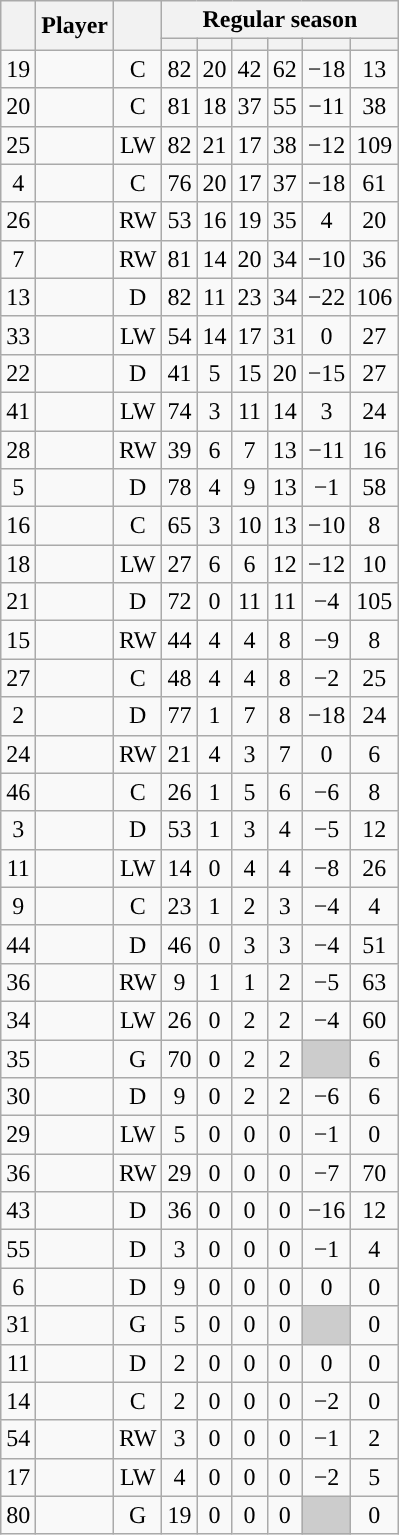<table class="wikitable sortable plainrowheaders" style="text-align:center;">
<tr>
<th scope="col" data-sort-type="number" rowspan="2"></th>
<th scope="col" rowspan="2">Player</th>
<th scope="col" rowspan="2"></th>
<th scope=colgroup colspan=6>Regular season</th>
</tr>
<tr>
<th scope="col" data-sort-type="number"></th>
<th scope="col" data-sort-type="number"></th>
<th scope="col" data-sort-type="number"></th>
<th scope="col" data-sort-type="number"></th>
<th scope="col" data-sort-type="number"></th>
<th scope="col" data-sort-type="number"></th>
</tr>
<tr>
<td scope="row">19</td>
<td align="left"></td>
<td>C</td>
<td>82</td>
<td>20</td>
<td>42</td>
<td>62</td>
<td>−18</td>
<td>13</td>
</tr>
<tr>
<td scope="row">20</td>
<td align="left"></td>
<td>C</td>
<td>81</td>
<td>18</td>
<td>37</td>
<td>55</td>
<td>−11</td>
<td>38</td>
</tr>
<tr>
<td scope="row">25</td>
<td align="left"></td>
<td>LW</td>
<td>82</td>
<td>21</td>
<td>17</td>
<td>38</td>
<td>−12</td>
<td>109</td>
</tr>
<tr>
<td scope="row">4</td>
<td align="left"></td>
<td>C</td>
<td>76</td>
<td>20</td>
<td>17</td>
<td>37</td>
<td>−18</td>
<td>61</td>
</tr>
<tr>
<td scope="row">26</td>
<td align="left"></td>
<td>RW</td>
<td>53</td>
<td>16</td>
<td>19</td>
<td>35</td>
<td>4</td>
<td>20</td>
</tr>
<tr>
<td scope="row">7</td>
<td align="left"></td>
<td>RW</td>
<td>81</td>
<td>14</td>
<td>20</td>
<td>34</td>
<td>−10</td>
<td>36</td>
</tr>
<tr>
<td scope="row">13</td>
<td align="left"></td>
<td>D</td>
<td>82</td>
<td>11</td>
<td>23</td>
<td>34</td>
<td>−22</td>
<td>106</td>
</tr>
<tr>
<td scope="row">33</td>
<td align="left"></td>
<td>LW</td>
<td>54</td>
<td>14</td>
<td>17</td>
<td>31</td>
<td>0</td>
<td>27</td>
</tr>
<tr>
<td scope="row">22</td>
<td align="left"></td>
<td>D</td>
<td>41</td>
<td>5</td>
<td>15</td>
<td>20</td>
<td>−15</td>
<td>27</td>
</tr>
<tr>
<td scope="row">41</td>
<td align="left"></td>
<td>LW</td>
<td>74</td>
<td>3</td>
<td>11</td>
<td>14</td>
<td>3</td>
<td>24</td>
</tr>
<tr>
<td scope="row">28</td>
<td align="left"></td>
<td>RW</td>
<td>39</td>
<td>6</td>
<td>7</td>
<td>13</td>
<td>−11</td>
<td>16</td>
</tr>
<tr>
<td scope="row">5</td>
<td align="left"></td>
<td>D</td>
<td>78</td>
<td>4</td>
<td>9</td>
<td>13</td>
<td>−1</td>
<td>58</td>
</tr>
<tr>
<td scope="row">16</td>
<td align="left"></td>
<td>C</td>
<td>65</td>
<td>3</td>
<td>10</td>
<td>13</td>
<td>−10</td>
<td>8</td>
</tr>
<tr>
<td scope="row">18</td>
<td align="left"></td>
<td>LW</td>
<td>27</td>
<td>6</td>
<td>6</td>
<td>12</td>
<td>−12</td>
<td>10</td>
</tr>
<tr>
<td scope="row">21</td>
<td align="left"></td>
<td>D</td>
<td>72</td>
<td>0</td>
<td>11</td>
<td>11</td>
<td>−4</td>
<td>105</td>
</tr>
<tr>
<td scope="row">15</td>
<td align="left"></td>
<td>RW</td>
<td>44</td>
<td>4</td>
<td>4</td>
<td>8</td>
<td>−9</td>
<td>8</td>
</tr>
<tr>
<td scope="row">27</td>
<td align="left"></td>
<td>C</td>
<td>48</td>
<td>4</td>
<td>4</td>
<td>8</td>
<td>−2</td>
<td>25</td>
</tr>
<tr>
<td scope="row">2</td>
<td align="left"></td>
<td>D</td>
<td>77</td>
<td>1</td>
<td>7</td>
<td>8</td>
<td>−18</td>
<td>24</td>
</tr>
<tr>
<td scope="row">24</td>
<td align="left"></td>
<td>RW</td>
<td>21</td>
<td>4</td>
<td>3</td>
<td>7</td>
<td>0</td>
<td>6</td>
</tr>
<tr>
<td scope="row">46</td>
<td align="left"></td>
<td>C</td>
<td>26</td>
<td>1</td>
<td>5</td>
<td>6</td>
<td>−6</td>
<td>8</td>
</tr>
<tr>
<td scope="row">3</td>
<td align="left"></td>
<td>D</td>
<td>53</td>
<td>1</td>
<td>3</td>
<td>4</td>
<td>−5</td>
<td>12</td>
</tr>
<tr>
<td scope="row">11</td>
<td align="left"></td>
<td>LW</td>
<td>14</td>
<td>0</td>
<td>4</td>
<td>4</td>
<td>−8</td>
<td>26</td>
</tr>
<tr>
<td scope="row">9</td>
<td align="left"></td>
<td>C</td>
<td>23</td>
<td>1</td>
<td>2</td>
<td>3</td>
<td>−4</td>
<td>4</td>
</tr>
<tr>
<td scope="row">44</td>
<td align="left"></td>
<td>D</td>
<td>46</td>
<td>0</td>
<td>3</td>
<td>3</td>
<td>−4</td>
<td>51</td>
</tr>
<tr>
<td scope="row">36</td>
<td align="left"></td>
<td>RW</td>
<td>9</td>
<td>1</td>
<td>1</td>
<td>2</td>
<td>−5</td>
<td>63</td>
</tr>
<tr>
<td scope="row">34</td>
<td align="left"></td>
<td>LW</td>
<td>26</td>
<td>0</td>
<td>2</td>
<td>2</td>
<td>−4</td>
<td>60</td>
</tr>
<tr>
<td scope="row">35</td>
<td align="left"></td>
<td>G</td>
<td>70</td>
<td>0</td>
<td>2</td>
<td>2</td>
<td style="background:#ccc"></td>
<td>6</td>
</tr>
<tr>
<td scope="row">30</td>
<td align="left"></td>
<td>D</td>
<td>9</td>
<td>0</td>
<td>2</td>
<td>2</td>
<td>−6</td>
<td>6</td>
</tr>
<tr>
<td scope="row">29</td>
<td align="left"></td>
<td>LW</td>
<td>5</td>
<td>0</td>
<td>0</td>
<td>0</td>
<td>−1</td>
<td>0</td>
</tr>
<tr>
<td scope="row">36</td>
<td align="left"></td>
<td>RW</td>
<td>29</td>
<td>0</td>
<td>0</td>
<td>0</td>
<td>−7</td>
<td>70</td>
</tr>
<tr>
<td scope="row">43</td>
<td align="left"></td>
<td>D</td>
<td>36</td>
<td>0</td>
<td>0</td>
<td>0</td>
<td>−16</td>
<td>12</td>
</tr>
<tr>
<td scope="row">55</td>
<td align="left"></td>
<td>D</td>
<td>3</td>
<td>0</td>
<td>0</td>
<td>0</td>
<td>−1</td>
<td>4</td>
</tr>
<tr>
<td scope="row">6</td>
<td align="left"></td>
<td>D</td>
<td>9</td>
<td>0</td>
<td>0</td>
<td>0</td>
<td>0</td>
<td>0</td>
</tr>
<tr>
<td scope="row">31</td>
<td align="left"></td>
<td>G</td>
<td>5</td>
<td>0</td>
<td>0</td>
<td>0</td>
<td style="background:#ccc"></td>
<td>0</td>
</tr>
<tr>
<td scope="row">11</td>
<td align="left"></td>
<td>D</td>
<td>2</td>
<td>0</td>
<td>0</td>
<td>0</td>
<td>0</td>
<td>0</td>
</tr>
<tr>
<td scope="row">14</td>
<td align="left"></td>
<td>C</td>
<td>2</td>
<td>0</td>
<td>0</td>
<td>0</td>
<td>−2</td>
<td>0</td>
</tr>
<tr>
<td scope="row">54</td>
<td align="left"></td>
<td>RW</td>
<td>3</td>
<td>0</td>
<td>0</td>
<td>0</td>
<td>−1</td>
<td>2</td>
</tr>
<tr>
<td scope="row">17</td>
<td align="left"></td>
<td>LW</td>
<td>4</td>
<td>0</td>
<td>0</td>
<td>0</td>
<td>−2</td>
<td>5</td>
</tr>
<tr>
<td scope="row">80</td>
<td align="left"></td>
<td>G</td>
<td>19</td>
<td>0</td>
<td>0</td>
<td>0</td>
<td style="background:#ccc"></td>
<td>0</td>
</tr>
</table>
